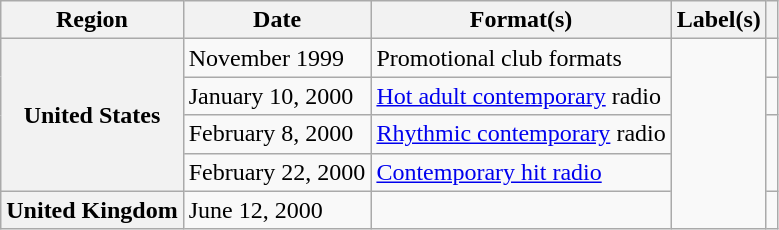<table class="wikitable plainrowheaders">
<tr>
<th scope="col">Region</th>
<th scope="col">Date</th>
<th scope="col">Format(s)</th>
<th scope="col">Label(s)</th>
<th scope="col"></th>
</tr>
<tr>
<th scope="row" rowspan="4">United States</th>
<td>November 1999</td>
<td>Promotional club formats</td>
<td rowspan="5"></td>
<td></td>
</tr>
<tr>
<td>January 10, 2000</td>
<td><a href='#'>Hot adult contemporary</a> radio</td>
<td></td>
</tr>
<tr>
<td>February 8, 2000</td>
<td><a href='#'>Rhythmic contemporary</a> radio</td>
<td rowspan="2"></td>
</tr>
<tr>
<td>February 22, 2000</td>
<td><a href='#'>Contemporary hit radio</a></td>
</tr>
<tr>
<th scope="row">United Kingdom</th>
<td>June 12, 2000</td>
<td></td>
<td></td>
</tr>
</table>
